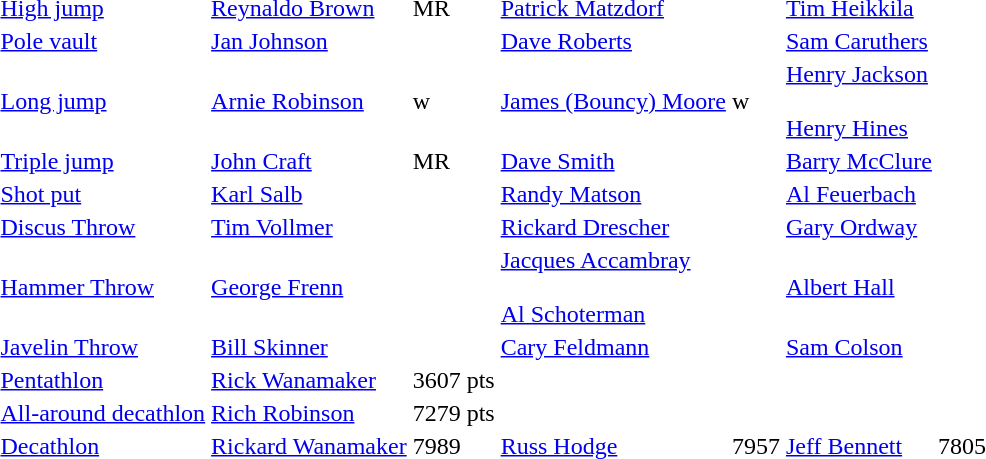<table>
<tr>
<td><a href='#'>High jump</a></td>
<td><a href='#'>Reynaldo Brown</a></td>
<td>	MR</td>
<td><a href='#'>Patrick Matzdorf</a></td>
<td></td>
<td><a href='#'>Tim Heikkila</a></td>
<td></td>
</tr>
<tr>
<td><a href='#'>Pole vault</a></td>
<td><a href='#'>Jan Johnson</a></td>
<td></td>
<td><a href='#'>Dave Roberts</a></td>
<td></td>
<td><a href='#'>Sam Caruthers</a></td>
<td></td>
</tr>
<tr>
<td><a href='#'>Long jump</a></td>
<td><a href='#'>Arnie Robinson</a></td>
<td>w</td>
<td><a href='#'>James (Bouncy) Moore</a></td>
<td>w</td>
<td><a href='#'>Henry Jackson</a><br><br><a href='#'>Henry Hines</a></td>
<td><br><br></td>
</tr>
<tr>
<td><a href='#'>Triple jump</a></td>
<td><a href='#'>John Craft</a></td>
<td>	MR</td>
<td><a href='#'>Dave Smith</a></td>
<td></td>
<td><a href='#'>Barry McClure</a></td>
<td></td>
</tr>
<tr>
<td><a href='#'>Shot put</a></td>
<td><a href='#'>Karl Salb</a></td>
<td></td>
<td><a href='#'>Randy Matson</a></td>
<td></td>
<td><a href='#'>Al Feuerbach</a></td>
<td></td>
</tr>
<tr>
<td><a href='#'>Discus Throw</a></td>
<td><a href='#'>Tim Vollmer</a></td>
<td></td>
<td><a href='#'>Rickard Drescher</a></td>
<td></td>
<td><a href='#'>Gary Ordway</a></td>
<td></td>
</tr>
<tr>
<td><a href='#'>Hammer Throw</a></td>
<td><a href='#'>George Frenn</a></td>
<td></td>
<td><a href='#'>Jacques Accambray</a><br><br><a href='#'>Al Schoterman</a></td>
<td><br><br></td>
<td><a href='#'>Albert Hall</a></td>
<td></td>
</tr>
<tr>
<td><a href='#'>Javelin Throw</a></td>
<td><a href='#'>Bill Skinner</a></td>
<td></td>
<td><a href='#'>Cary Feldmann</a></td>
<td></td>
<td><a href='#'>Sam Colson</a></td>
<td></td>
</tr>
<tr>
<td><a href='#'>Pentathlon</a></td>
<td><a href='#'>Rick Wanamaker</a></td>
<td>3607 pts</td>
<td></td>
<td></td>
<td></td>
<td></td>
</tr>
<tr>
<td><a href='#'>All-around decathlon</a></td>
<td><a href='#'>Rich Robinson</a></td>
<td>7279 pts</td>
<td></td>
<td></td>
<td></td>
<td></td>
</tr>
<tr>
<td><a href='#'>Decathlon</a></td>
<td><a href='#'>Rickard Wanamaker</a></td>
<td>7989</td>
<td><a href='#'>Russ Hodge</a></td>
<td>7957</td>
<td><a href='#'>Jeff Bennett</a></td>
<td>7805</td>
</tr>
</table>
